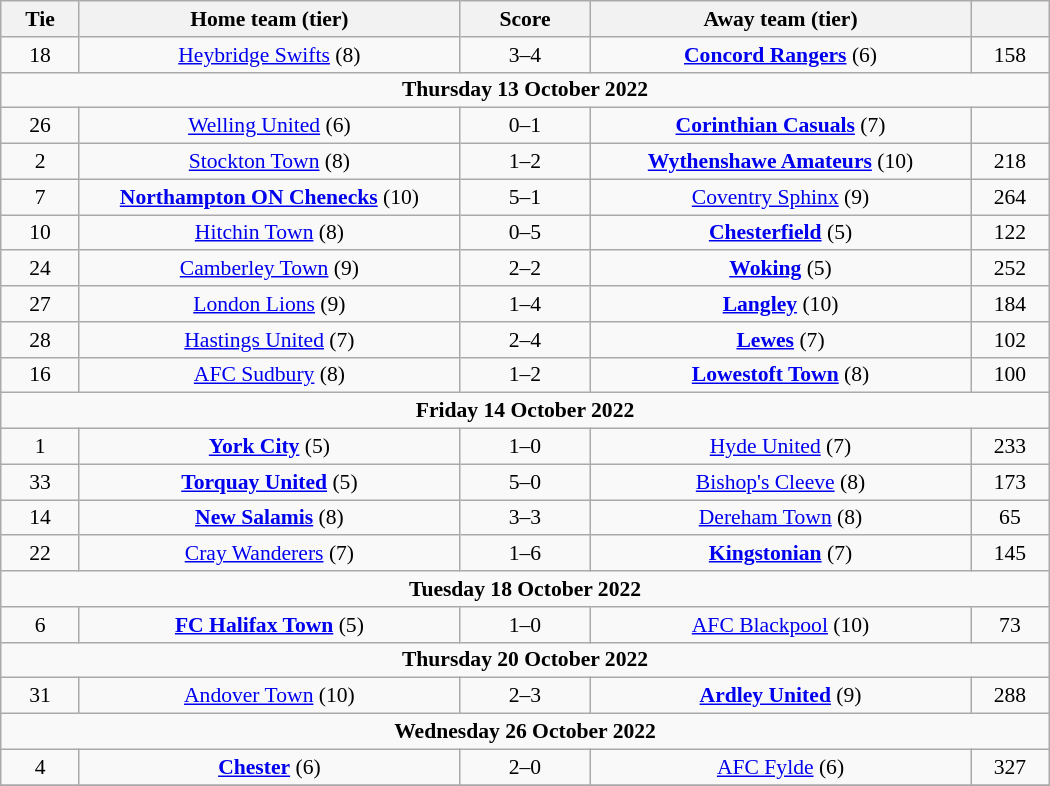<table class="wikitable" style="width:700px;text-align:center;font-size:90%">
<tr>
<th scope="col" style="width: 7.50%">Tie</th>
<th scope="col" style="width:36.25%">Home team (tier)</th>
<th scope="col" style="width:12.50%">Score</th>
<th scope="col" style="width:36.25%">Away team (tier)</th>
<th scope="col" style="width: 7.50%"></th>
</tr>
<tr>
<td>18</td>
<td><a href='#'>Heybridge Swifts</a> (8)</td>
<td>3–4</td>
<td><strong><a href='#'>Concord Rangers</a></strong> (6)</td>
<td>158</td>
</tr>
<tr>
<td colspan="5"><strong>Thursday 13 October 2022</strong></td>
</tr>
<tr>
<td>26</td>
<td><a href='#'>Welling United</a> (6)</td>
<td>0–1</td>
<td><strong><a href='#'> Corinthian Casuals</a></strong> (7)</td>
<td></td>
</tr>
<tr>
<td>2</td>
<td><a href='#'>Stockton Town</a> (8)</td>
<td>1–2</td>
<td><strong><a href='#'>Wythenshawe Amateurs</a></strong> (10)</td>
<td>218</td>
</tr>
<tr>
<td>7</td>
<td><strong><a href='#'>Northampton ON Chenecks</a></strong> (10)</td>
<td>5–1</td>
<td><a href='#'>Coventry Sphinx</a> (9)</td>
<td>264</td>
</tr>
<tr>
<td>10</td>
<td><a href='#'> Hitchin Town</a> (8)</td>
<td>0–5</td>
<td><strong><a href='#'>Chesterfield</a></strong> (5)</td>
<td>122</td>
</tr>
<tr>
<td>24</td>
<td><a href='#'>Camberley Town</a> (9)</td>
<td>2–2 </td>
<td><strong><a href='#'>Woking</a></strong> (5)</td>
<td>252</td>
</tr>
<tr>
<td>27</td>
<td><a href='#'>London Lions</a> (9)</td>
<td>1–4</td>
<td><strong><a href='#'>Langley</a></strong> (10)</td>
<td>184</td>
</tr>
<tr>
<td>28</td>
<td><a href='#'>Hastings United</a> (7)</td>
<td>2–4</td>
<td><strong><a href='#'>Lewes</a></strong> (7)</td>
<td>102</td>
</tr>
<tr>
<td>16</td>
<td><a href='#'>AFC Sudbury</a> (8)</td>
<td>1–2</td>
<td><strong><a href='#'>Lowestoft Town</a></strong> (8)</td>
<td>100</td>
</tr>
<tr>
<td colspan="5"><strong>Friday 14 October 2022</strong></td>
</tr>
<tr>
<td>1</td>
<td><strong><a href='#'>York City</a></strong> (5)</td>
<td>1–0</td>
<td><a href='#'>Hyde United</a> (7)</td>
<td>233</td>
</tr>
<tr>
<td>33</td>
<td><strong><a href='#'>Torquay United</a></strong> (5)</td>
<td>5–0</td>
<td><a href='#'>Bishop's Cleeve</a> (8)</td>
<td>173</td>
</tr>
<tr>
<td>14</td>
<td><strong><a href='#'>New Salamis</a></strong> (8)</td>
<td>3–3 </td>
<td><a href='#'>Dereham Town</a> (8)</td>
<td>65</td>
</tr>
<tr>
<td>22</td>
<td><a href='#'>Cray Wanderers</a> (7)</td>
<td>1–6</td>
<td><strong><a href='#'>Kingstonian</a></strong> (7)</td>
<td>145</td>
</tr>
<tr>
<td colspan="5"><strong>Tuesday 18 October 2022</strong></td>
</tr>
<tr>
<td>6</td>
<td><strong><a href='#'>FC Halifax Town</a></strong> (5)</td>
<td>1–0</td>
<td><a href='#'>AFC Blackpool</a> (10)</td>
<td>73</td>
</tr>
<tr>
<td colspan="5"><strong>Thursday 20 October 2022</strong></td>
</tr>
<tr>
<td>31</td>
<td><a href='#'>Andover Town</a> (10)</td>
<td>2–3</td>
<td><strong><a href='#'>Ardley United</a></strong> (9)</td>
<td>288</td>
</tr>
<tr>
<td colspan="5"><strong>Wednesday 26 October 2022</strong></td>
</tr>
<tr>
<td>4</td>
<td><strong><a href='#'>Chester</a></strong> (6)</td>
<td>2–0</td>
<td><a href='#'>AFC Fylde</a> (6)</td>
<td>327</td>
</tr>
<tr>
</tr>
</table>
